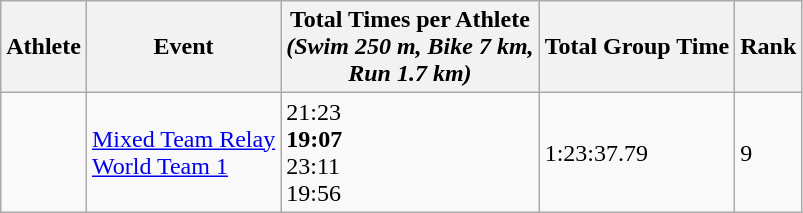<table class="wikitable" border="1" style="">
<tr>
<th>Athlete</th>
<th>Event</th>
<th>Total Times per Athlete <br> <em>(Swim 250 m, Bike 7 km, <br> Run 1.7 km)</em></th>
<th>Total Group Time</th>
<th>Rank</th>
</tr>
<tr>
<td><br><strong></strong><br><br></td>
<td><a href='#'>Mixed Team Relay <br> World Team 1</a></td>
<td>21:23<br><strong>19:07</strong><br>23:11<br>19:56</td>
<td>1:23:37.79</td>
<td>9</td>
</tr>
</table>
